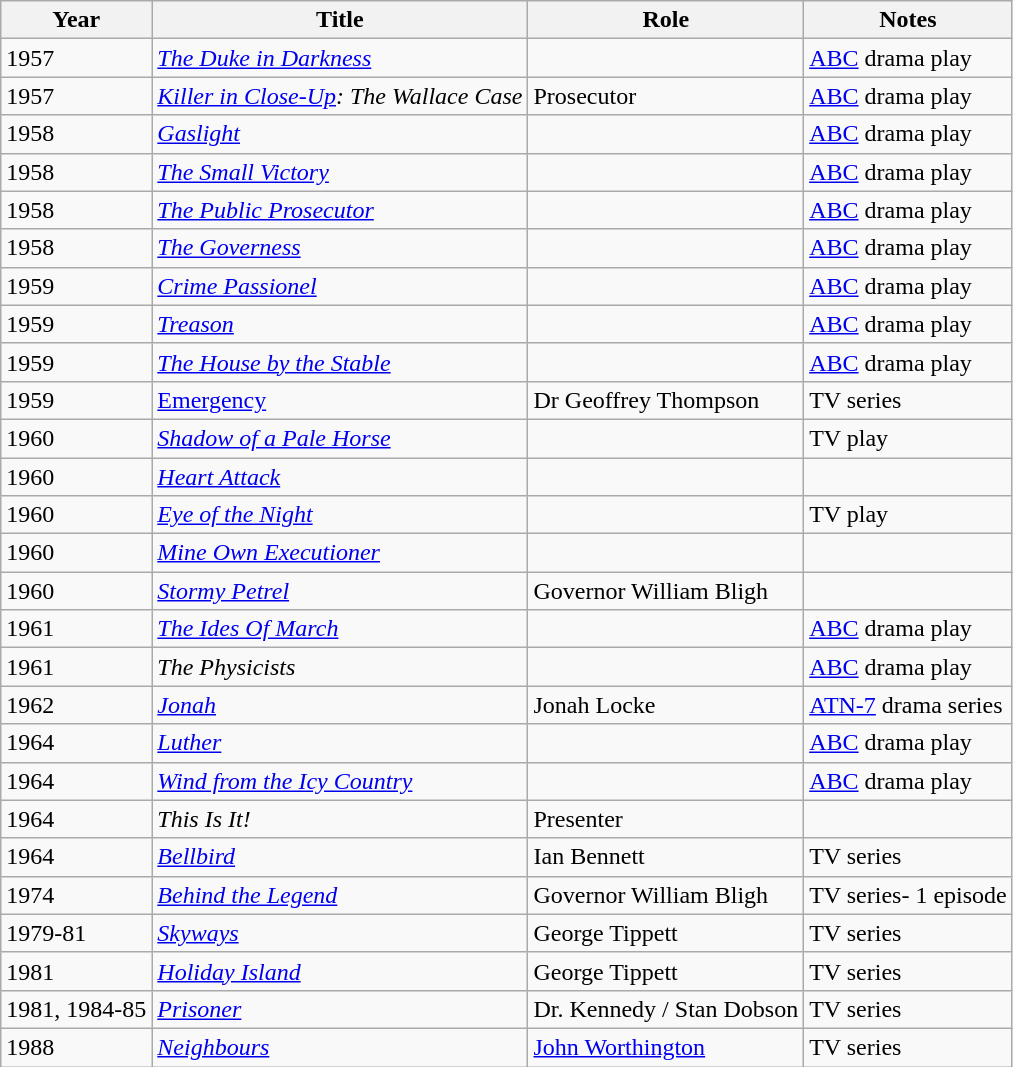<table class="wikitable">
<tr>
<th>Year</th>
<th>Title</th>
<th>Role</th>
<th>Notes</th>
</tr>
<tr>
<td>1957</td>
<td><em><a href='#'>The Duke in Darkness</a></em></td>
<td></td>
<td><a href='#'>ABC</a> drama play</td>
</tr>
<tr>
<td>1957</td>
<td><em><a href='#'>Killer in Close-Up</a>: The Wallace Case</em></td>
<td>Prosecutor</td>
<td><a href='#'>ABC</a> drama play</td>
</tr>
<tr>
<td>1958</td>
<td><em><a href='#'>Gaslight</a></em></td>
<td></td>
<td><a href='#'>ABC</a> drama play</td>
</tr>
<tr>
<td>1958</td>
<td><em><a href='#'>The Small Victory</a></em></td>
<td></td>
<td><a href='#'>ABC</a> drama play</td>
</tr>
<tr>
<td>1958</td>
<td><em><a href='#'>The Public Prosecutor</a></em></td>
<td></td>
<td><a href='#'>ABC</a> drama play</td>
</tr>
<tr>
<td>1958</td>
<td><em><a href='#'>The Governess</a></em></td>
<td></td>
<td><a href='#'>ABC</a> drama play</td>
</tr>
<tr>
<td>1959</td>
<td><em><a href='#'>Crime Passionel</a></em></td>
<td></td>
<td><a href='#'>ABC</a> drama play</td>
</tr>
<tr>
<td>1959</td>
<td><em><a href='#'>Treason</a></em></td>
<td></td>
<td><a href='#'>ABC</a> drama play</td>
</tr>
<tr>
<td>1959</td>
<td><em><a href='#'>The House by the Stable</a></em></td>
<td></td>
<td><a href='#'>ABC</a> drama play</td>
</tr>
<tr>
<td>1959</td>
<td><em><a href='#'></em>Emergency<em></a></em></td>
<td>Dr Geoffrey Thompson</td>
<td>TV series</td>
</tr>
<tr>
<td>1960</td>
<td><em><a href='#'>Shadow of a Pale Horse</a></em></td>
<td></td>
<td>TV play</td>
</tr>
<tr>
<td>1960</td>
<td><em><a href='#'>Heart Attack</a></em></td>
<td></td>
<td></td>
</tr>
<tr>
<td>1960</td>
<td><em><a href='#'>Eye of the Night</a></em></td>
<td></td>
<td>TV play</td>
</tr>
<tr>
<td>1960</td>
<td><em><a href='#'>Mine Own Executioner</a></em></td>
<td></td>
<td></td>
</tr>
<tr>
<td>1960</td>
<td><em><a href='#'>Stormy Petrel</a></em></td>
<td>Governor William Bligh</td>
<td></td>
</tr>
<tr>
<td>1961</td>
<td><em><a href='#'>The Ides Of March</a></em></td>
<td></td>
<td><a href='#'>ABC</a> drama play</td>
</tr>
<tr>
<td>1961</td>
<td><em>The Physicists</em></td>
<td></td>
<td><a href='#'>ABC</a> drama play</td>
</tr>
<tr>
<td>1962</td>
<td><em><a href='#'>Jonah</a></em></td>
<td>Jonah Locke</td>
<td><a href='#'>ATN-7</a> drama series</td>
</tr>
<tr>
<td>1964</td>
<td><em><a href='#'>Luther</a></em></td>
<td></td>
<td><a href='#'>ABC</a> drama play</td>
</tr>
<tr>
<td>1964</td>
<td><em><a href='#'>Wind from the Icy Country</a></em></td>
<td></td>
<td><a href='#'>ABC</a> drama play</td>
</tr>
<tr>
<td>1964</td>
<td><em>This Is It!</em></td>
<td>Presenter</td>
<td></td>
</tr>
<tr>
<td>1964</td>
<td><em><a href='#'>Bellbird</a></em></td>
<td>Ian Bennett</td>
<td>TV series</td>
</tr>
<tr>
<td>1974</td>
<td><em><a href='#'>Behind the Legend</a></em></td>
<td>Governor William Bligh</td>
<td>TV series- 1 episode</td>
</tr>
<tr>
<td>1979-81</td>
<td><em><a href='#'>Skyways</a></em></td>
<td>George Tippett</td>
<td>TV series</td>
</tr>
<tr>
<td>1981</td>
<td><em><a href='#'>Holiday Island</a></em></td>
<td>George Tippett</td>
<td>TV series</td>
</tr>
<tr>
<td>1981, 1984-85</td>
<td><em><a href='#'>Prisoner</a></em></td>
<td>Dr. Kennedy / Stan Dobson</td>
<td>TV series</td>
</tr>
<tr>
<td>1988</td>
<td><em><a href='#'>Neighbours</a></em></td>
<td><a href='#'>John Worthington</a></td>
<td>TV series</td>
</tr>
</table>
